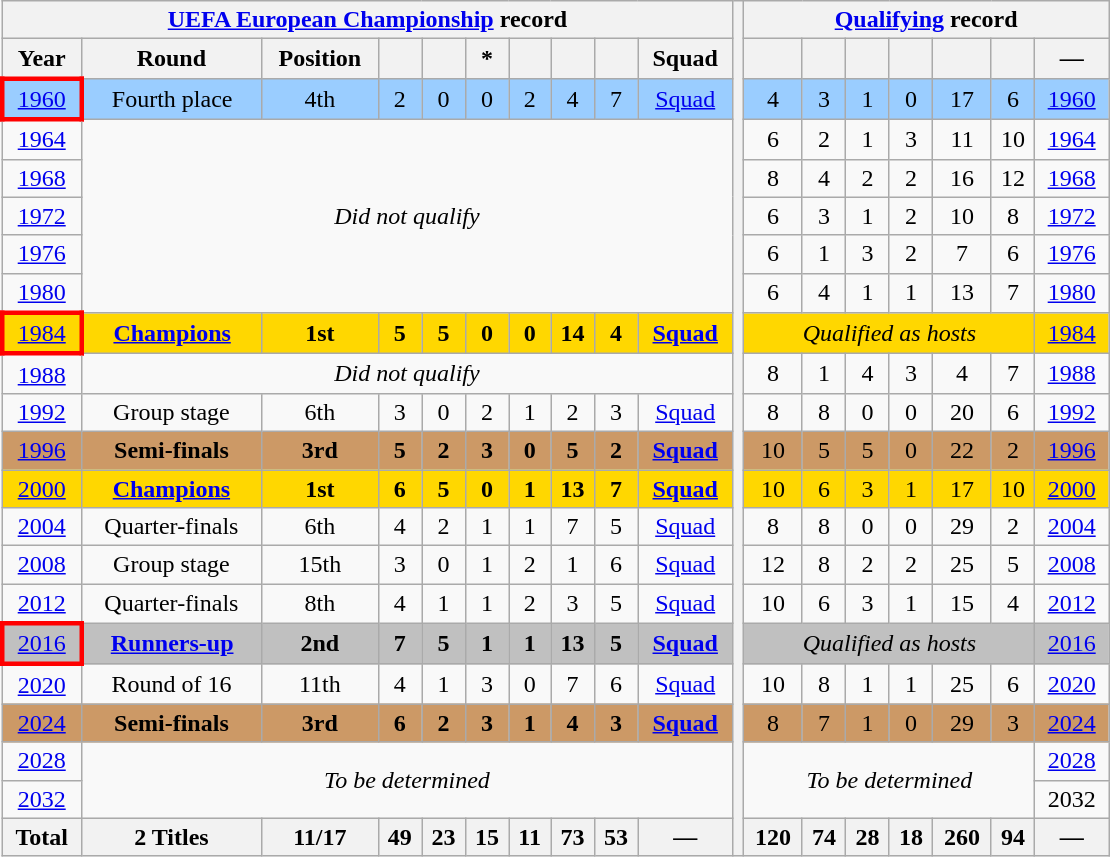<table class="wikitable" style="text-align: center;">
<tr>
<th colspan=10><a href='#'>UEFA European Championship</a> record</th>
<th width=1% rowspan=22></th>
<th colspan=7><a href='#'>Qualifying</a> record</th>
</tr>
<tr>
<th>Year</th>
<th>Round</th>
<th>Position</th>
<th></th>
<th></th>
<th>*</th>
<th></th>
<th></th>
<th></th>
<th>Squad</th>
<th></th>
<th></th>
<th></th>
<th></th>
<th></th>
<th></th>
<th>—</th>
</tr>
<tr style="background:#9acdff">
<td style="border: 3px solid red"> <a href='#'>1960</a></td>
<td>Fourth place</td>
<td>4th</td>
<td>2</td>
<td>0</td>
<td>0</td>
<td>2</td>
<td>4</td>
<td>7</td>
<td><a href='#'>Squad</a></td>
<td>4</td>
<td>3</td>
<td>1</td>
<td>0</td>
<td>17</td>
<td>6</td>
<td><a href='#'>1960</a></td>
</tr>
<tr>
<td> <a href='#'>1964</a></td>
<td colspan=9 rowspan=5><em>Did not qualify</em></td>
<td>6</td>
<td>2</td>
<td>1</td>
<td>3</td>
<td>11</td>
<td>10</td>
<td><a href='#'>1964</a></td>
</tr>
<tr>
<td> <a href='#'>1968</a></td>
<td>8</td>
<td>4</td>
<td>2</td>
<td>2</td>
<td>16</td>
<td>12</td>
<td><a href='#'>1968</a></td>
</tr>
<tr>
<td> <a href='#'>1972</a></td>
<td>6</td>
<td>3</td>
<td>1</td>
<td>2</td>
<td>10</td>
<td>8</td>
<td><a href='#'>1972</a></td>
</tr>
<tr>
<td> <a href='#'>1976</a></td>
<td>6</td>
<td>1</td>
<td>3</td>
<td>2</td>
<td>7</td>
<td>6</td>
<td><a href='#'>1976</a></td>
</tr>
<tr>
<td> <a href='#'>1980</a></td>
<td>6</td>
<td>4</td>
<td>1</td>
<td>1</td>
<td>13</td>
<td>7</td>
<td><a href='#'>1980</a></td>
</tr>
<tr bgcolor=gold>
<td style="border: 3px solid red"> <a href='#'>1984</a></td>
<td><strong><a href='#'>Champions</a></strong></td>
<td><strong>1st</strong></td>
<td><strong>5</strong></td>
<td><strong>5</strong></td>
<td><strong>0</strong></td>
<td><strong>0</strong></td>
<td><strong>14</strong></td>
<td><strong>4</strong></td>
<td><strong><a href='#'>Squad</a></strong></td>
<td colspan=6><em>Qualified as hosts</em></td>
<td><a href='#'>1984</a></td>
</tr>
<tr>
<td> <a href='#'>1988</a></td>
<td colspan=9><em>Did not qualify</em></td>
<td>8</td>
<td>1</td>
<td>4</td>
<td>3</td>
<td>4</td>
<td>7</td>
<td><a href='#'>1988</a></td>
</tr>
<tr>
<td> <a href='#'>1992</a></td>
<td>Group stage</td>
<td>6th</td>
<td>3</td>
<td>0</td>
<td>2</td>
<td>1</td>
<td>2</td>
<td>3</td>
<td><a href='#'>Squad</a></td>
<td>8</td>
<td>8</td>
<td>0</td>
<td>0</td>
<td>20</td>
<td>6</td>
<td><a href='#'>1992</a></td>
</tr>
<tr bgcolor=cc9966>
<td> <a href='#'>1996</a></td>
<td><strong>Semi-finals</strong></td>
<td><strong>3rd</strong></td>
<td><strong>5</strong></td>
<td><strong>2</strong></td>
<td><strong>3</strong></td>
<td><strong>0</strong></td>
<td><strong>5</strong></td>
<td><strong>2</strong></td>
<td><strong><a href='#'>Squad</a></strong></td>
<td>10</td>
<td>5</td>
<td>5</td>
<td>0</td>
<td>22</td>
<td>2</td>
<td><a href='#'>1996</a></td>
</tr>
<tr bgcolor=gold>
<td>  <a href='#'>2000</a></td>
<td><strong><a href='#'>Champions</a></strong></td>
<td><strong>1st</strong></td>
<td><strong>6</strong></td>
<td><strong>5</strong></td>
<td><strong>0</strong></td>
<td><strong>1</strong></td>
<td><strong>13</strong></td>
<td><strong>7</strong></td>
<td><strong><a href='#'>Squad</a></strong></td>
<td>10</td>
<td>6</td>
<td>3</td>
<td>1</td>
<td>17</td>
<td>10</td>
<td><a href='#'>2000</a></td>
</tr>
<tr>
<td> <a href='#'>2004</a></td>
<td>Quarter-finals</td>
<td>6th</td>
<td>4</td>
<td>2</td>
<td>1</td>
<td>1</td>
<td>7</td>
<td>5</td>
<td><a href='#'>Squad</a></td>
<td>8</td>
<td>8</td>
<td>0</td>
<td>0</td>
<td>29</td>
<td>2</td>
<td><a href='#'>2004</a></td>
</tr>
<tr>
<td>  <a href='#'>2008</a></td>
<td>Group stage</td>
<td>15th</td>
<td>3</td>
<td>0</td>
<td>1</td>
<td>2</td>
<td>1</td>
<td>6</td>
<td><a href='#'>Squad</a></td>
<td>12</td>
<td>8</td>
<td>2</td>
<td>2</td>
<td>25</td>
<td>5</td>
<td><a href='#'>2008</a></td>
</tr>
<tr>
<td>  <a href='#'>2012</a></td>
<td>Quarter-finals</td>
<td>8th</td>
<td>4</td>
<td>1</td>
<td>1</td>
<td>2</td>
<td>3</td>
<td>5</td>
<td><a href='#'>Squad</a></td>
<td>10</td>
<td>6</td>
<td>3</td>
<td>1</td>
<td>15</td>
<td>4</td>
<td><a href='#'>2012</a></td>
</tr>
<tr bgcolor=silver>
<td style="border: 3px solid red"> <a href='#'>2016</a></td>
<td><strong><a href='#'>Runners-up</a></strong></td>
<td><strong>2nd</strong></td>
<td><strong>7</strong></td>
<td><strong>5</strong></td>
<td><strong>1</strong></td>
<td><strong>1</strong></td>
<td><strong>13</strong></td>
<td><strong>5</strong></td>
<td><strong><a href='#'>Squad</a></strong></td>
<td colspan=6><em>Qualified as hosts</em></td>
<td><a href='#'>2016</a></td>
</tr>
<tr>
<td> <a href='#'>2020</a></td>
<td>Round of 16</td>
<td>11th</td>
<td>4</td>
<td>1</td>
<td>3</td>
<td>0</td>
<td>7</td>
<td>6</td>
<td><a href='#'>Squad</a></td>
<td>10</td>
<td>8</td>
<td>1</td>
<td>1</td>
<td>25</td>
<td>6</td>
<td><a href='#'>2020</a></td>
</tr>
<tr bgcolor=CC9966>
<td> <a href='#'>2024</a></td>
<td><strong>Semi-finals</strong></td>
<td><strong>3rd</strong></td>
<td><strong>6</strong></td>
<td><strong>2</strong></td>
<td><strong>3</strong></td>
<td><strong>1</strong></td>
<td><strong>4</strong></td>
<td><strong>3</strong></td>
<td><strong><a href='#'>Squad</a></strong></td>
<td>8</td>
<td>7</td>
<td>1</td>
<td>0</td>
<td>29</td>
<td>3</td>
<td><a href='#'>2024</a></td>
</tr>
<tr>
<td>  <a href='#'>2028</a></td>
<td colspan=9 rowspan=2><em>To be determined</em></td>
<td colspan=6 rowspan=2><em>To be determined</em></td>
<td><a href='#'>2028</a></td>
</tr>
<tr>
<td>  <a href='#'>2032</a></td>
<td>2032</td>
</tr>
<tr>
<th>Total</th>
<th>2 Titles</th>
<th>11/17</th>
<th>49</th>
<th>23</th>
<th>15</th>
<th>11</th>
<th>73</th>
<th>53</th>
<th>—</th>
<th>120</th>
<th>74</th>
<th>28</th>
<th>18</th>
<th>260</th>
<th>94</th>
<th>—</th>
</tr>
</table>
